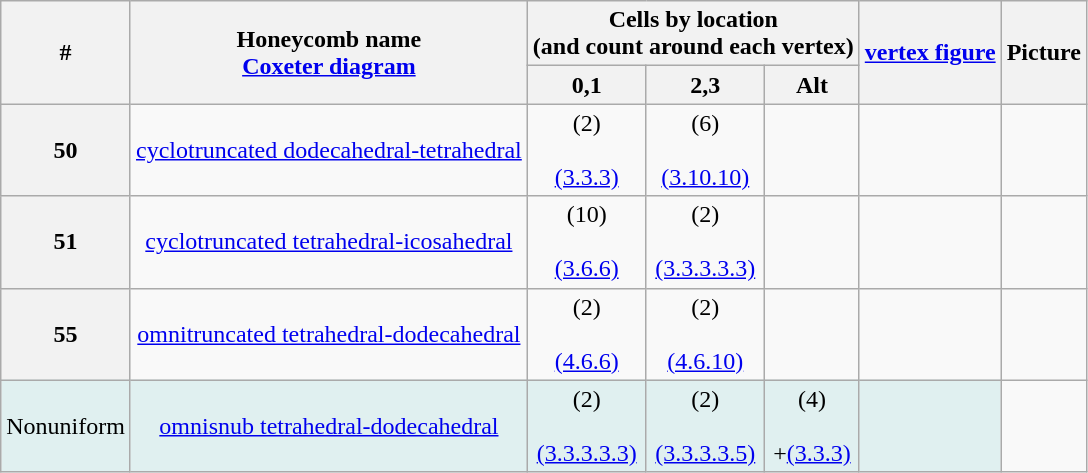<table class="wikitable">
<tr>
<th rowspan=2>#</th>
<th rowspan=2>Honeycomb name<br><a href='#'>Coxeter diagram</a><br></th>
<th colspan=3>Cells by location<br>(and count around each vertex)</th>
<th rowspan=2><a href='#'>vertex figure</a></th>
<th rowspan=2>Picture</th>
</tr>
<tr>
<th>0,1<br></th>
<th>2,3<br></th>
<th>Alt</th>
</tr>
<tr align=center>
<th>50</th>
<td><a href='#'>cyclotruncated dodecahedral-tetrahedral</a><br></td>
<td>(2)<br><br><a href='#'>(3.3.3)</a></td>
<td>(6)<br><br><a href='#'>(3.10.10)</a></td>
<td></td>
<td></td>
<td></td>
</tr>
<tr align=center>
<th>51</th>
<td><a href='#'>cyclotruncated tetrahedral-icosahedral</a><br></td>
<td>(10)<br><br><a href='#'>(3.6.6)</a></td>
<td>(2)<br><br><a href='#'>(3.3.3.3.3)</a></td>
<td></td>
<td></td>
<td></td>
</tr>
<tr align=center>
<th>55</th>
<td><a href='#'>omnitruncated tetrahedral-dodecahedral</a><br></td>
<td>(2)<br><br><a href='#'>(4.6.6)</a></td>
<td>(2)<br><br><a href='#'>(4.6.10)</a></td>
<td></td>
<td></td>
<td></td>
</tr>
<tr align=center BGCOLOR="#e0f0f0">
<td>Nonuniform</td>
<td><a href='#'>omnisnub tetrahedral-dodecahedral</a><br></td>
<td>(2)<br><br><a href='#'>(3.3.3.3.3)</a></td>
<td>(2)<br><br><a href='#'>(3.3.3.3.5)</a></td>
<td>(4)<br><br>+<a href='#'>(3.3.3)</a></td>
<td></td>
</tr>
</table>
